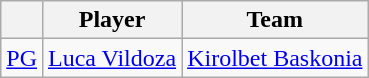<table class="wikitable">
<tr>
<th align="center"></th>
<th align="center">Player</th>
<th align="center">Team</th>
</tr>
<tr>
<td align=center><a href='#'>PG</a></td>
<td> <a href='#'>Luca Vildoza</a></td>
<td><a href='#'>Kirolbet Baskonia</a></td>
</tr>
</table>
